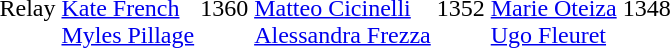<table>
<tr>
<td>Relay</td>
<td><br><a href='#'>Kate French</a> <br>  <a href='#'>Myles Pillage</a></td>
<td>1360</td>
<td><br><a href='#'>Matteo Cicinelli</a><br><a href='#'>Alessandra Frezza</a></td>
<td>1352</td>
<td> <br><a href='#'>Marie Oteiza</a><br><a href='#'>Ugo Fleuret</a></td>
<td>1348</td>
</tr>
</table>
